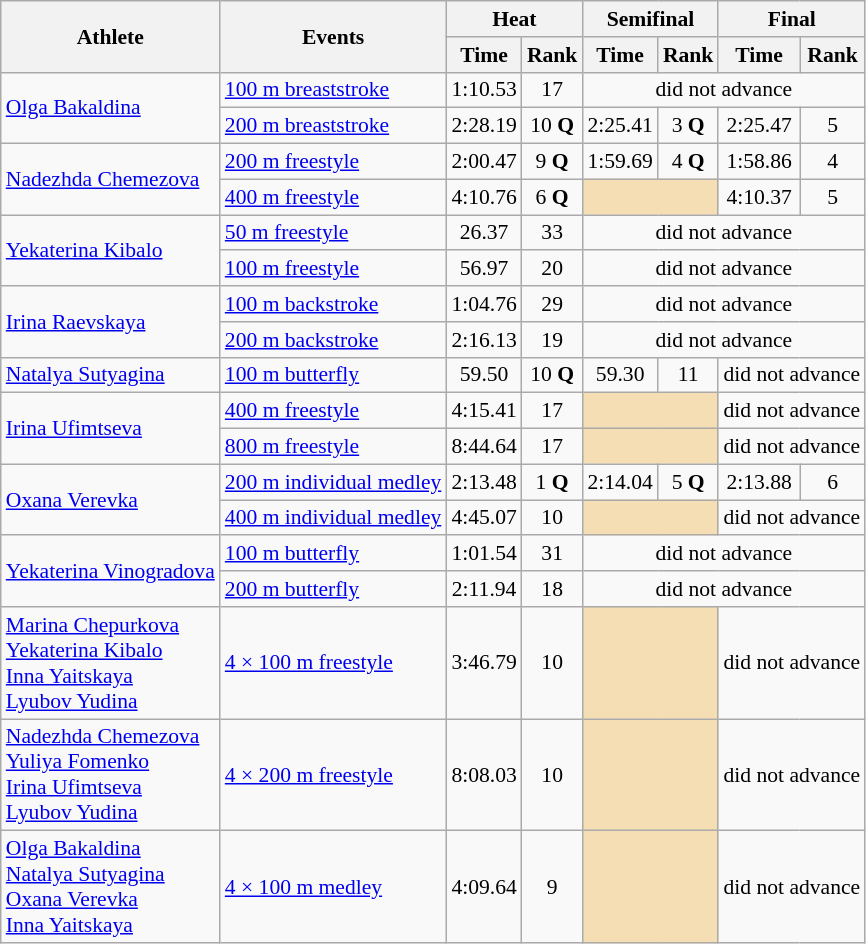<table class=wikitable style="font-size:90%">
<tr>
<th rowspan="2">Athlete</th>
<th rowspan="2">Events</th>
<th colspan="2">Heat</th>
<th colspan="2">Semifinal</th>
<th colspan="2">Final</th>
</tr>
<tr>
<th>Time</th>
<th>Rank</th>
<th>Time</th>
<th>Rank</th>
<th>Time</th>
<th>Rank</th>
</tr>
<tr>
<td rowspan="2"><a href='#'>Olga Bakaldina</a></td>
<td><a href='#'>100 m breaststroke</a></td>
<td align="center">1:10.53</td>
<td align="center">17</td>
<td align=center colspan="4">did not advance</td>
</tr>
<tr>
<td><a href='#'>200 m breaststroke</a></td>
<td align="center">2:28.19</td>
<td align="center">10 <strong>Q</strong></td>
<td align="center">2:25.41</td>
<td align="center">3 <strong>Q</strong></td>
<td align="center">2:25.47</td>
<td align="center">5</td>
</tr>
<tr>
<td rowspan="2"><a href='#'>Nadezhda Chemezova</a></td>
<td><a href='#'>200 m freestyle</a></td>
<td align="center">2:00.47</td>
<td align="center">9 <strong>Q</strong></td>
<td align="center">1:59.69</td>
<td align="center">4 <strong>Q</strong></td>
<td align="center">1:58.86</td>
<td align="center">4</td>
</tr>
<tr>
<td><a href='#'>400 m freestyle</a></td>
<td align="center">4:10.76</td>
<td align="center">6 <strong>Q</strong></td>
<td colspan="2" bgcolor="wheat"></td>
<td align="center">4:10.37</td>
<td align="center">5</td>
</tr>
<tr>
<td rowspan="2"><a href='#'>Yekaterina Kibalo</a></td>
<td><a href='#'>50 m freestyle</a></td>
<td align="center">26.37</td>
<td align="center">33</td>
<td align=center colspan="4">did not advance</td>
</tr>
<tr>
<td><a href='#'>100 m freestyle</a></td>
<td align="center">56.97</td>
<td align="center">20</td>
<td align=center colspan="4">did not advance</td>
</tr>
<tr>
<td rowspan="2"><a href='#'>Irina Raevskaya</a></td>
<td><a href='#'>100 m backstroke</a></td>
<td align="center">1:04.76</td>
<td align="center">29</td>
<td align=center colspan="4">did not advance</td>
</tr>
<tr>
<td><a href='#'>200 m backstroke</a></td>
<td align="center">2:16.13</td>
<td align="center">19</td>
<td align=center colspan="4">did not advance</td>
</tr>
<tr>
<td><a href='#'>Natalya Sutyagina</a></td>
<td><a href='#'>100 m butterfly</a></td>
<td align="center">59.50</td>
<td align="center">10 <strong>Q</strong></td>
<td align="center">59.30</td>
<td align="center">11</td>
<td align=center colspan="2">did not advance</td>
</tr>
<tr>
<td rowspan="2"><a href='#'>Irina Ufimtseva</a></td>
<td><a href='#'>400 m freestyle</a></td>
<td align="center">4:15.41</td>
<td align="center">17</td>
<td colspan="2" bgcolor="wheat"></td>
<td align=center colspan="2">did not advance</td>
</tr>
<tr>
<td><a href='#'>800 m freestyle</a></td>
<td align="center">8:44.64</td>
<td align="center">17</td>
<td colspan="2" bgcolor="wheat"></td>
<td align=center colspan="2">did not advance</td>
</tr>
<tr>
<td rowspan="2"><a href='#'>Oxana Verevka</a></td>
<td><a href='#'>200 m individual medley</a></td>
<td align="center">2:13.48</td>
<td align="center">1 <strong>Q</strong></td>
<td align="center">2:14.04</td>
<td align="center">5 <strong>Q</strong></td>
<td align="center">2:13.88</td>
<td align="center">6</td>
</tr>
<tr>
<td><a href='#'>400 m individual medley</a></td>
<td align="center">4:45.07</td>
<td align="center">10</td>
<td colspan="2" bgcolor="wheat"></td>
<td align=center colspan="2">did not advance</td>
</tr>
<tr>
<td rowspan="2"><a href='#'>Yekaterina Vinogradova</a></td>
<td><a href='#'>100 m butterfly</a></td>
<td align="center">1:01.54</td>
<td align="center">31</td>
<td align=center colspan="4">did not advance</td>
</tr>
<tr>
<td><a href='#'>200 m butterfly</a></td>
<td align="center">2:11.94</td>
<td align="center">18</td>
<td align=center colspan="4">did not advance</td>
</tr>
<tr>
<td><a href='#'>Marina Chepurkova</a><br><a href='#'>Yekaterina Kibalo</a><br><a href='#'>Inna Yaitskaya</a><br><a href='#'>Lyubov Yudina</a></td>
<td><a href='#'>4 × 100 m freestyle</a></td>
<td align="center">3:46.79</td>
<td align="center">10</td>
<td colspan="2" bgcolor="wheat"></td>
<td align=center colspan="2">did not advance</td>
</tr>
<tr>
<td><a href='#'>Nadezhda Chemezova</a><br><a href='#'>Yuliya Fomenko</a><br><a href='#'>Irina Ufimtseva</a><br><a href='#'>Lyubov Yudina</a></td>
<td><a href='#'>4 × 200 m freestyle</a></td>
<td align="center">8:08.03</td>
<td align="center">10</td>
<td colspan="2" bgcolor="wheat"></td>
<td align=center colspan="2">did not advance</td>
</tr>
<tr>
<td><a href='#'>Olga Bakaldina</a><br><a href='#'>Natalya Sutyagina</a><br><a href='#'>Oxana Verevka</a><br><a href='#'>Inna Yaitskaya</a></td>
<td><a href='#'>4 × 100 m medley</a></td>
<td align="center">4:09.64</td>
<td align="center">9</td>
<td colspan="2" bgcolor="wheat"></td>
<td align=center colspan="2">did not advance</td>
</tr>
</table>
